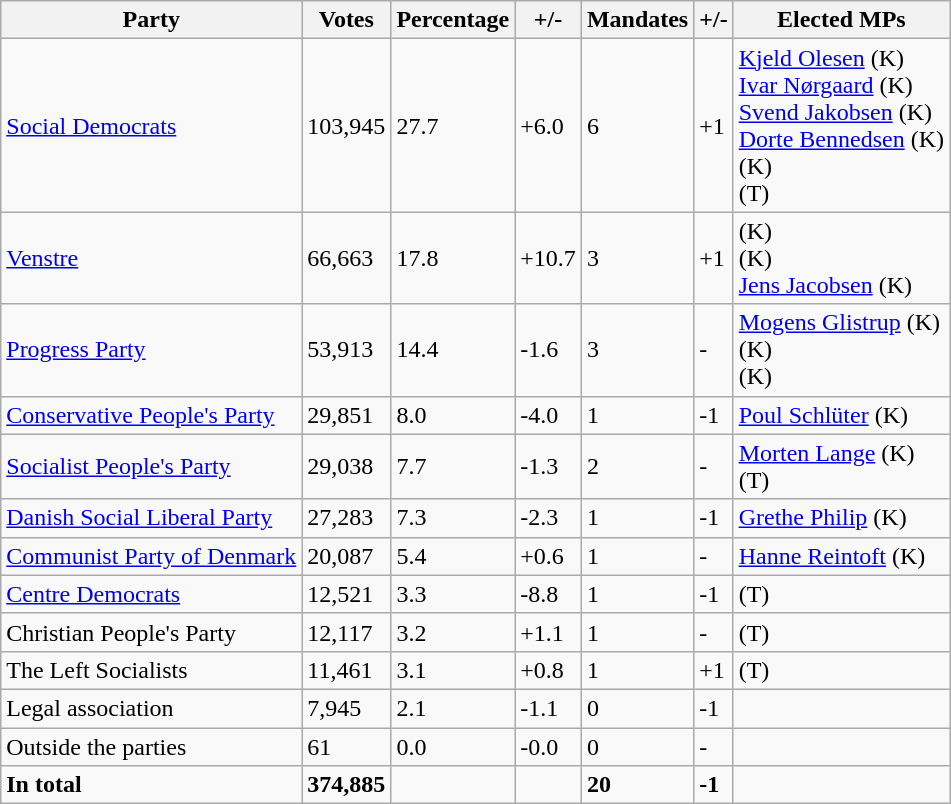<table class="wikitable">
<tr>
<th>Party</th>
<th>Votes</th>
<th>Percentage</th>
<th>+/-</th>
<th>Mandates</th>
<th>+/-</th>
<th>Elected MPs</th>
</tr>
<tr>
<td><a href='#'>Social Democrats</a></td>
<td>103,945</td>
<td>27.7</td>
<td>+6.0</td>
<td>6</td>
<td>+1</td>
<td><a href='#'>Kjeld Olesen</a> (K)<br><a href='#'>Ivar Nørgaard</a> (K)<br><a href='#'>Svend Jakobsen</a> (K)<br><a href='#'>Dorte Bennedsen</a> (K)<br> (K)<br> (T)</td>
</tr>
<tr>
<td><a href='#'>Venstre</a></td>
<td>66,663</td>
<td>17.8</td>
<td>+10.7</td>
<td>3</td>
<td>+1</td>
<td> (K)<br> (K)<br><a href='#'>Jens Jacobsen</a> (K)</td>
</tr>
<tr>
<td><a href='#'>Progress Party</a></td>
<td>53,913</td>
<td>14.4</td>
<td>-1.6</td>
<td>3</td>
<td>-</td>
<td><a href='#'>Mogens Glistrup</a> (K)<br> (K)<br> (K)</td>
</tr>
<tr>
<td><a href='#'>Conservative People's Party</a></td>
<td>29,851</td>
<td>8.0</td>
<td>-4.0</td>
<td>1</td>
<td>-1</td>
<td><a href='#'>Poul Schlüter</a> (K)</td>
</tr>
<tr>
<td><a href='#'>Socialist People's Party</a></td>
<td>29,038</td>
<td>7.7</td>
<td>-1.3</td>
<td>2</td>
<td>-</td>
<td><a href='#'>Morten Lange</a> (K)<br> (T)</td>
</tr>
<tr>
<td><a href='#'>Danish Social Liberal Party</a></td>
<td>27,283</td>
<td>7.3</td>
<td>-2.3</td>
<td>1</td>
<td>-1</td>
<td><a href='#'>Grethe Philip</a> (K)</td>
</tr>
<tr>
<td><a href='#'>Communist Party of Denmark</a></td>
<td>20,087</td>
<td>5.4</td>
<td>+0.6</td>
<td>1</td>
<td>-</td>
<td><a href='#'>Hanne Reintoft</a> (K)</td>
</tr>
<tr>
<td><a href='#'>Centre Democrats</a></td>
<td>12,521</td>
<td>3.3</td>
<td>-8.8</td>
<td>1</td>
<td>-1</td>
<td> (T)</td>
</tr>
<tr>
<td>Christian People's Party</td>
<td>12,117</td>
<td>3.2</td>
<td>+1.1</td>
<td>1</td>
<td>-</td>
<td> (T)</td>
</tr>
<tr>
<td>The Left Socialists</td>
<td>11,461</td>
<td>3.1</td>
<td>+0.8</td>
<td>1</td>
<td>+1</td>
<td> (T)</td>
</tr>
<tr>
<td>Legal association</td>
<td>7,945</td>
<td>2.1</td>
<td>-1.1</td>
<td>0</td>
<td>-1</td>
<td></td>
</tr>
<tr>
<td>Outside the parties</td>
<td>61</td>
<td>0.0</td>
<td>-0.0</td>
<td>0</td>
<td>-</td>
<td></td>
</tr>
<tr>
<td><strong>In total</strong></td>
<td><strong>374,885</strong></td>
<td></td>
<td></td>
<td><strong>20</strong></td>
<td><strong>-1</strong></td>
<td></td>
</tr>
</table>
